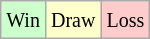<table class="wikitable">
<tr>
<td style="background-color: #CCFFCC;"><small>Win</small></td>
<td style="background-color: #FFFFCC;"><small>Draw</small></td>
<td style="background-color: #FFCCCC;"><small>Loss</small></td>
</tr>
</table>
